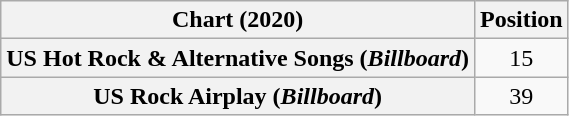<table class="wikitable sortable plainrowheaders" style="text-align:center">
<tr>
<th scope="col">Chart (2020)</th>
<th scope="col">Position</th>
</tr>
<tr>
<th scope="row">US Hot Rock & Alternative Songs (<em>Billboard</em>)</th>
<td>15</td>
</tr>
<tr>
<th scope="row">US Rock Airplay (<em>Billboard</em>)</th>
<td>39</td>
</tr>
</table>
